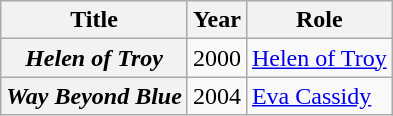<table class="wikitable plainrowheaders sortable">
<tr>
<th scope="col" class="unsortable">Title</th>
<th scope="col" class="unsortable">Year</th>
<th scope="col" class="unsortable">Role</th>
</tr>
<tr>
<th scope="row"><em>Helen of Troy</em></th>
<td>2000</td>
<td><a href='#'>Helen of Troy</a></td>
</tr>
<tr>
<th scope="row"><em>Way Beyond Blue</em></th>
<td>2004</td>
<td><a href='#'>Eva Cassidy</a></td>
</tr>
</table>
